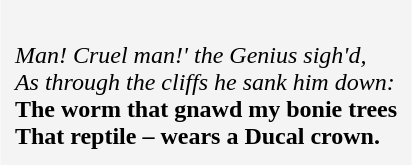<table cellpadding=10 border="0" align=center>
<tr>
<td bgcolor=#f4f4f4><br><em>Man! Cruel man!' the Genius sigh'd,</em><br> 
<em>As through the cliffs he sank him down:</em><br> 
<strong>The worm that gnawd my bonie trees<em><br> 
</em>That reptile – wears a Ducal crown.</strong><br></td>
</tr>
</table>
